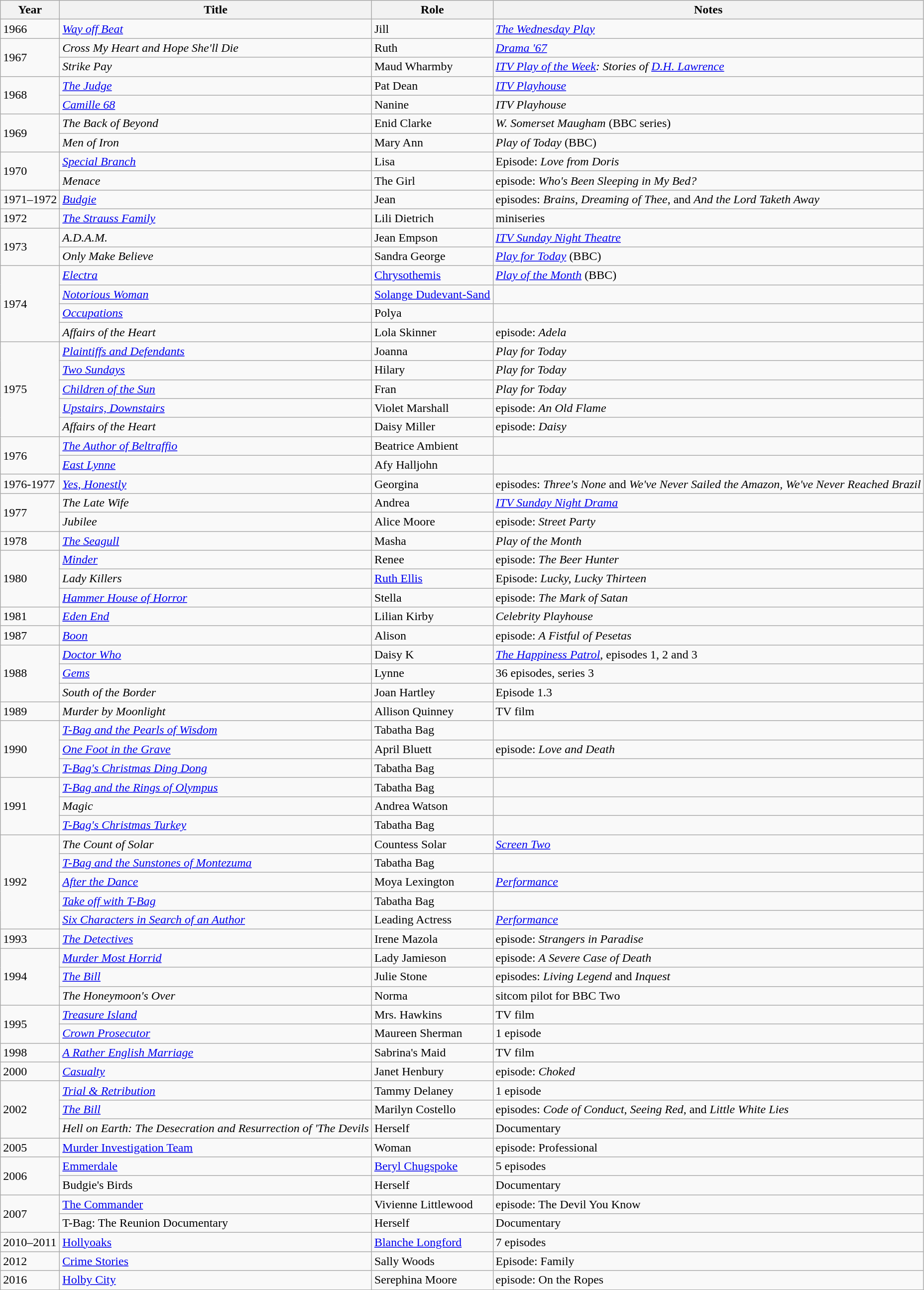<table class="wikitable sortable">
<tr>
<th>Year</th>
<th>Title</th>
<th>Role</th>
<th class="unsortable">Notes</th>
</tr>
<tr>
<td>1966</td>
<td><em><a href='#'>Way off Beat</a></em></td>
<td>Jill</td>
<td><em><a href='#'>The Wednesday Play</a></em></td>
</tr>
<tr>
<td rowspan=2>1967</td>
<td><em>Cross My Heart and Hope She'll Die</em></td>
<td>Ruth</td>
<td><em><a href='#'>Drama '67</a></em></td>
</tr>
<tr>
<td><em>Strike Pay</em></td>
<td>Maud Wharmby</td>
<td><em><a href='#'>ITV Play of the Week</a>: Stories of <a href='#'>D.H. Lawrence</a></em></td>
</tr>
<tr>
<td rowspan=2>1968</td>
<td><em><a href='#'>The Judge</a></em></td>
<td>Pat Dean</td>
<td><em><a href='#'>ITV Playhouse</a></em></td>
</tr>
<tr>
<td><em><a href='#'>Camille 68</a></em></td>
<td>Nanine</td>
<td><em>ITV Playhouse</em></td>
</tr>
<tr>
<td rowspan=2>1969</td>
<td><em>The Back of Beyond</em></td>
<td>Enid Clarke</td>
<td><em>W. Somerset Maugham</em> (BBC series)</td>
</tr>
<tr>
<td><em>Men of Iron</em></td>
<td>Mary Ann</td>
<td><em>Play of Today</em> (BBC)</td>
</tr>
<tr>
<td rowspan=2>1970</td>
<td><em><a href='#'>Special Branch</a></em></td>
<td>Lisa</td>
<td>Episode: <em>Love from Doris</em></td>
</tr>
<tr>
<td><em>Menace</em></td>
<td>The Girl</td>
<td>episode: <em>Who's Been Sleeping in My Bed?</em></td>
</tr>
<tr>
<td>1971–1972</td>
<td><em><a href='#'>Budgie</a></em></td>
<td>Jean</td>
<td>episodes: <em>Brains</em>, <em>Dreaming of Thee</em>, and <em>And the Lord Taketh Away</em></td>
</tr>
<tr>
<td>1972</td>
<td><em><a href='#'>The Strauss Family</a></em></td>
<td>Lili Dietrich</td>
<td>miniseries</td>
</tr>
<tr>
<td rowspan=2>1973</td>
<td><em>A.D.A.M.</em></td>
<td>Jean Empson</td>
<td><em><a href='#'>ITV Sunday Night Theatre</a></em></td>
</tr>
<tr>
<td><em>Only Make Believe</em></td>
<td>Sandra George</td>
<td><em><a href='#'>Play for Today</a></em> (BBC)</td>
</tr>
<tr>
<td rowspan=4>1974</td>
<td><em><a href='#'>Electra</a></em></td>
<td><a href='#'>Chrysothemis</a></td>
<td><em><a href='#'>Play of the Month</a></em> (BBC)</td>
</tr>
<tr>
<td><em><a href='#'>Notorious Woman</a></em></td>
<td><a href='#'>Solange Dudevant-Sand</a></td>
<td></td>
</tr>
<tr>
<td><em><a href='#'>Occupations</a></em></td>
<td>Polya</td>
<td></td>
</tr>
<tr>
<td><em>Affairs of the Heart</em></td>
<td>Lola Skinner</td>
<td>episode: <em>Adela</em></td>
</tr>
<tr>
<td rowspan=5>1975</td>
<td><em><a href='#'>Plaintiffs and Defendants</a></em></td>
<td>Joanna</td>
<td><em>Play for Today</em></td>
</tr>
<tr>
<td><em><a href='#'>Two Sundays</a></em></td>
<td>Hilary</td>
<td><em>Play for Today</em></td>
</tr>
<tr>
<td><em><a href='#'>Children of the Sun</a></em></td>
<td>Fran</td>
<td><em>Play for Today</em></td>
</tr>
<tr>
<td><em><a href='#'>Upstairs, Downstairs</a></em></td>
<td>Violet Marshall</td>
<td>episode: <em>An Old Flame</em></td>
</tr>
<tr>
<td><em>Affairs of the Heart</em></td>
<td>Daisy Miller</td>
<td>episode: <em>Daisy</em></td>
</tr>
<tr>
<td rowspan=2>1976</td>
<td><em><a href='#'>The Author of Beltraffio</a></em></td>
<td>Beatrice Ambient</td>
<td></td>
</tr>
<tr>
<td><em><a href='#'>East Lynne</a></em></td>
<td>Afy Halljohn</td>
<td></td>
</tr>
<tr>
<td>1976-1977</td>
<td><em><a href='#'>Yes, Honestly</a></em></td>
<td>Georgina</td>
<td>episodes: <em>Three's None</em> and <em>We've Never Sailed the Amazon, We've Never Reached Brazil</em></td>
</tr>
<tr>
<td rowspan=2>1977</td>
<td><em>The Late Wife</em></td>
<td>Andrea</td>
<td><em><a href='#'>ITV Sunday Night Drama</a></em></td>
</tr>
<tr>
<td><em>Jubilee</em></td>
<td>Alice Moore</td>
<td>episode: <em>Street Party</em></td>
</tr>
<tr>
<td>1978</td>
<td><em><a href='#'>The Seagull</a></em></td>
<td>Masha</td>
<td><em>Play of the Month</em></td>
</tr>
<tr>
<td rowspan=3>1980</td>
<td><em><a href='#'>Minder</a></em></td>
<td>Renee</td>
<td>episode: <em>The Beer Hunter</em></td>
</tr>
<tr>
<td><em>Lady Killers</em></td>
<td><a href='#'>Ruth Ellis</a></td>
<td>Episode: <em>Lucky, Lucky Thirteen</em></td>
</tr>
<tr>
<td><em><a href='#'>Hammer House of Horror</a></em></td>
<td>Stella</td>
<td>episode: <em>The Mark of Satan</em></td>
</tr>
<tr>
<td>1981</td>
<td><em><a href='#'>Eden End</a></em></td>
<td>Lilian Kirby</td>
<td><em>Celebrity Playhouse</em></td>
</tr>
<tr>
<td>1987</td>
<td><em><a href='#'>Boon</a></em></td>
<td>Alison</td>
<td>episode: <em>A Fistful of Pesetas</em></td>
</tr>
<tr>
<td rowspan=3>1988</td>
<td><em><a href='#'>Doctor Who</a></em></td>
<td>Daisy K</td>
<td><em><a href='#'>The Happiness Patrol</a></em>, episodes 1, 2 and 3</td>
</tr>
<tr>
<td><em><a href='#'>Gems</a></em></td>
<td>Lynne</td>
<td>36 episodes, series 3</td>
</tr>
<tr>
<td><em>South of the Border</em></td>
<td>Joan Hartley</td>
<td>Episode 1.3</td>
</tr>
<tr>
<td>1989</td>
<td><em>Murder by Moonlight</em></td>
<td>Allison Quinney</td>
<td>TV film</td>
</tr>
<tr>
<td rowspan=3>1990</td>
<td><em><a href='#'>T-Bag and the Pearls of Wisdom</a></em></td>
<td>Tabatha Bag</td>
<td></td>
</tr>
<tr>
<td><em><a href='#'>One Foot in the Grave</a></em></td>
<td>April Bluett</td>
<td>episode: <em>Love and Death</em></td>
</tr>
<tr>
<td><em><a href='#'>T-Bag's Christmas Ding Dong</a></em></td>
<td>Tabatha Bag</td>
<td></td>
</tr>
<tr>
<td rowspan=3>1991</td>
<td><em><a href='#'>T-Bag and the Rings of Olympus</a></em></td>
<td>Tabatha Bag</td>
<td></td>
</tr>
<tr>
<td><em>Magic</em></td>
<td>Andrea Watson</td>
<td></td>
</tr>
<tr>
<td><em><a href='#'>T-Bag's Christmas Turkey</a></em></td>
<td>Tabatha Bag</td>
<td></td>
</tr>
<tr>
<td rowspan=5>1992</td>
<td><em>The Count of Solar</em></td>
<td>Countess Solar</td>
<td><em><a href='#'>Screen Two</a></em></td>
</tr>
<tr>
<td><em><a href='#'>T-Bag and the Sunstones of Montezuma</a></em></td>
<td>Tabatha Bag</td>
<td></td>
</tr>
<tr>
<td><em><a href='#'>After the Dance</a></em></td>
<td>Moya Lexington</td>
<td><em><a href='#'>Performance</a></em></td>
</tr>
<tr>
<td><em><a href='#'>Take off with T-Bag</a></em></td>
<td>Tabatha Bag</td>
<td></td>
</tr>
<tr>
<td><em><a href='#'>Six Characters in Search of an Author</a></em></td>
<td>Leading Actress</td>
<td><em><a href='#'>Performance</a></em></td>
</tr>
<tr>
<td>1993</td>
<td><em><a href='#'>The Detectives</a></em></td>
<td>Irene Mazola</td>
<td>episode: <em>Strangers in Paradise</em></td>
</tr>
<tr>
<td rowspan=3>1994</td>
<td><em><a href='#'>Murder Most Horrid</a></em></td>
<td>Lady Jamieson</td>
<td>episode: <em>A Severe Case of Death</em></td>
</tr>
<tr>
<td><em><a href='#'>The Bill</a></em></td>
<td>Julie Stone</td>
<td>episodes: <em>Living Legend</em> and <em>Inquest</em></td>
</tr>
<tr>
<td><em>The Honeymoon's Over</em></td>
<td>Norma</td>
<td>sitcom pilot for BBC Two</td>
</tr>
<tr>
<td rowspan=2>1995</td>
<td><em><a href='#'>Treasure Island</a></em></td>
<td>Mrs. Hawkins</td>
<td>TV film</td>
</tr>
<tr>
<td><em><a href='#'>Crown Prosecutor</a></em></td>
<td>Maureen Sherman</td>
<td>1 episode</td>
</tr>
<tr>
<td>1998</td>
<td><em><a href='#'>A Rather English Marriage</a></em></td>
<td>Sabrina's Maid</td>
<td>TV film</td>
</tr>
<tr>
<td>2000</td>
<td><em><a href='#'>Casualty</a></em></td>
<td>Janet Henbury</td>
<td>episode: <em>Choked</em></td>
</tr>
<tr>
<td rowspan=3>2002</td>
<td><em><a href='#'>Trial & Retribution</a></em></td>
<td>Tammy Delaney</td>
<td>1 episode</td>
</tr>
<tr>
<td><em><a href='#'>The Bill</a></em></td>
<td>Marilyn Costello</td>
<td>episodes: <em>Code of Conduct</em>, <em>Seeing Red</em>, and <em>Little White Lies</em></td>
</tr>
<tr>
<td><em>Hell on Earth: The Desecration and Resurrection of 'The Devils<strong></td>
<td>Herself</td>
<td>Documentary</td>
</tr>
<tr>
<td>2005</td>
<td></em><a href='#'>Murder Investigation Team</a><em></td>
<td>Woman</td>
<td>episode: </em>Professional<em></td>
</tr>
<tr>
<td rowspan=2>2006</td>
<td></em><a href='#'>Emmerdale</a><em></td>
<td><a href='#'>Beryl Chugspoke</a></td>
<td>5 episodes</td>
</tr>
<tr>
<td></em>Budgie's Birds<em></td>
<td>Herself</td>
<td>Documentary</td>
</tr>
<tr>
<td rowspan=2>2007</td>
<td></em><a href='#'>The Commander</a><em></td>
<td>Vivienne Littlewood</td>
<td>episode: </em>The Devil You Know<em></td>
</tr>
<tr>
<td></em>T-Bag: The Reunion Documentary<em></td>
<td>Herself</td>
<td>Documentary</td>
</tr>
<tr>
<td>2010–2011</td>
<td></em><a href='#'>Hollyoaks</a><em></td>
<td><a href='#'>Blanche Longford</a></td>
<td>7 episodes</td>
</tr>
<tr>
<td>2012</td>
<td></em><a href='#'>Crime Stories</a><em></td>
<td>Sally Woods</td>
<td>Episode: </em>Family<em></td>
</tr>
<tr>
<td>2016</td>
<td></em><a href='#'>Holby City</a><em></td>
<td>Serephina Moore</td>
<td>episode: </em>On the Ropes<em></td>
</tr>
</table>
